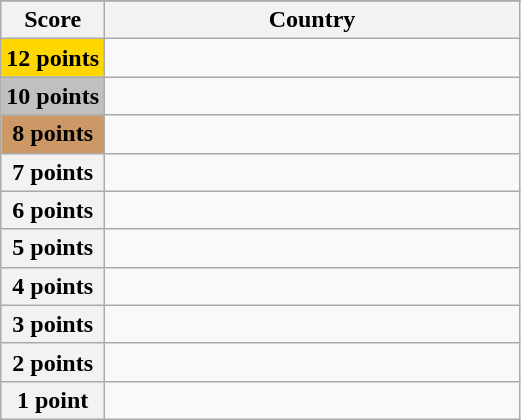<table class="wikitable">
<tr>
</tr>
<tr>
<th scope="col" width="20%">Score</th>
<th scope="col">Country</th>
</tr>
<tr>
<th scope="row" style="background:gold">12 points</th>
<td></td>
</tr>
<tr>
<th scope="row" style="background:silver">10 points</th>
<td></td>
</tr>
<tr>
<th scope="row" style="background:#CC9966">8 points</th>
<td></td>
</tr>
<tr>
<th scope="row">7 points</th>
<td></td>
</tr>
<tr>
<th scope="row">6 points</th>
<td></td>
</tr>
<tr>
<th scope="row">5 points</th>
<td></td>
</tr>
<tr>
<th scope="row">4 points</th>
<td></td>
</tr>
<tr>
<th scope="row">3 points</th>
<td></td>
</tr>
<tr>
<th scope="row">2 points</th>
<td></td>
</tr>
<tr>
<th scope="row">1 point</th>
<td></td>
</tr>
</table>
